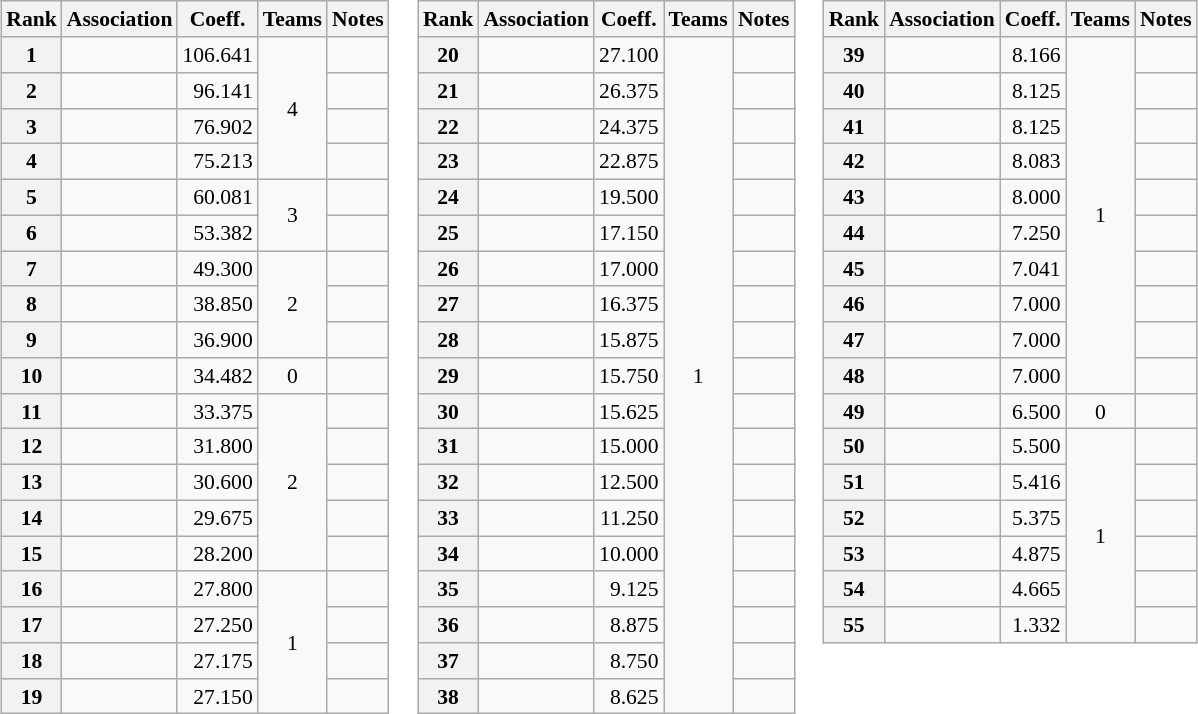<table class="mw-collapsible">
<tr valign=top style="font-size:90%">
<td><br><table class="wikitable">
<tr>
<th>Rank</th>
<th>Association</th>
<th>Coeff.</th>
<th>Teams</th>
<th>Notes</th>
</tr>
<tr>
<th>1</th>
<td></td>
<td align=right>106.641</td>
<td align=center rowspan=4>4</td>
<td></td>
</tr>
<tr>
<th>2</th>
<td></td>
<td align=right>96.141</td>
<td></td>
</tr>
<tr>
<th>3</th>
<td></td>
<td align=right>76.902</td>
<td></td>
</tr>
<tr>
<th>4</th>
<td></td>
<td align=right>75.213</td>
<td></td>
</tr>
<tr>
<th>5</th>
<td></td>
<td align=right>60.081</td>
<td rowspan="2" align="center">3</td>
<td></td>
</tr>
<tr>
<th>6</th>
<td></td>
<td align="right">53.382</td>
<td></td>
</tr>
<tr>
<th>7</th>
<td></td>
<td align="right">49.300</td>
<td rowspan="3" align="center">2</td>
<td></td>
</tr>
<tr>
<th>8</th>
<td></td>
<td align=right>38.850</td>
<td></td>
</tr>
<tr>
<th>9</th>
<td></td>
<td align=right>36.900</td>
<td></td>
</tr>
<tr>
<th>10</th>
<td></td>
<td align=right>34.482</td>
<td align=center>0</td>
<td></td>
</tr>
<tr>
<th>11</th>
<td></td>
<td align=right>33.375</td>
<td align=center rowspan=5>2</td>
<td></td>
</tr>
<tr>
<th>12</th>
<td></td>
<td align=right>31.800</td>
<td></td>
</tr>
<tr>
<th>13</th>
<td></td>
<td align=right>30.600</td>
<td></td>
</tr>
<tr>
<th>14</th>
<td></td>
<td align=right>29.675</td>
<td></td>
</tr>
<tr>
<th>15</th>
<td></td>
<td align=right>28.200</td>
<td></td>
</tr>
<tr>
<th>16</th>
<td></td>
<td align=right>27.800</td>
<td align=center rowspan=4>1</td>
<td></td>
</tr>
<tr>
<th>17</th>
<td></td>
<td align=right>27.250</td>
<td></td>
</tr>
<tr>
<th>18</th>
<td></td>
<td align=right>27.175</td>
<td></td>
</tr>
<tr>
<th>19</th>
<td></td>
<td align=right>27.150</td>
<td></td>
</tr>
</table>
</td>
<td><br><table class="wikitable">
<tr>
<th>Rank</th>
<th>Association</th>
<th>Coeff.</th>
<th>Teams</th>
<th>Notes</th>
</tr>
<tr>
<th>20</th>
<td></td>
<td align=right>27.100</td>
<td align=center rowspan=19>1</td>
<td></td>
</tr>
<tr>
<th>21</th>
<td></td>
<td align=right>26.375</td>
<td></td>
</tr>
<tr>
<th>22</th>
<td></td>
<td align=right>24.375</td>
<td></td>
</tr>
<tr>
<th>23</th>
<td></td>
<td align=right>22.875</td>
<td></td>
</tr>
<tr>
<th>24</th>
<td></td>
<td align=right>19.500</td>
<td></td>
</tr>
<tr>
<th>25</th>
<td></td>
<td align=right>17.150</td>
<td></td>
</tr>
<tr>
<th>26</th>
<td></td>
<td align=right>17.000</td>
<td></td>
</tr>
<tr>
<th>27</th>
<td></td>
<td align=right>16.375</td>
<td></td>
</tr>
<tr>
<th>28</th>
<td></td>
<td align=right>15.875</td>
<td></td>
</tr>
<tr>
<th>29</th>
<td></td>
<td align=right>15.750</td>
<td></td>
</tr>
<tr>
<th>30</th>
<td></td>
<td align=right>15.625</td>
<td></td>
</tr>
<tr>
<th>31</th>
<td></td>
<td align=right>15.000</td>
<td></td>
</tr>
<tr>
<th>32</th>
<td></td>
<td align=right>12.500</td>
<td></td>
</tr>
<tr>
<th>33</th>
<td></td>
<td align=right>11.250</td>
<td></td>
</tr>
<tr>
<th>34</th>
<td></td>
<td align=right>10.000</td>
<td></td>
</tr>
<tr>
<th>35</th>
<td></td>
<td align=right>9.125</td>
<td></td>
</tr>
<tr>
<th>36</th>
<td></td>
<td align=right>8.875</td>
<td></td>
</tr>
<tr>
<th>37</th>
<td></td>
<td align=right>8.750</td>
<td></td>
</tr>
<tr>
<th>38</th>
<td></td>
<td align=right>8.625</td>
<td></td>
</tr>
</table>
</td>
<td><br><table class="wikitable">
<tr>
<th>Rank</th>
<th>Association</th>
<th>Coeff.</th>
<th>Teams</th>
<th>Notes</th>
</tr>
<tr>
<th>39</th>
<td></td>
<td align="right">8.166</td>
<td rowspan="10" align="center">1</td>
<td></td>
</tr>
<tr>
<th>40</th>
<td></td>
<td align="right">8.125</td>
<td></td>
</tr>
<tr>
<th>41</th>
<td></td>
<td align="right">8.125</td>
<td></td>
</tr>
<tr>
<th>42</th>
<td></td>
<td align="right">8.083</td>
<td></td>
</tr>
<tr>
<th>43</th>
<td></td>
<td align="right">8.000</td>
<td></td>
</tr>
<tr>
<th>44</th>
<td></td>
<td align="right">7.250</td>
<td></td>
</tr>
<tr>
<th>45</th>
<td></td>
<td align="right">7.041</td>
<td></td>
</tr>
<tr>
<th>46</th>
<td></td>
<td align="right">7.000</td>
<td></td>
</tr>
<tr>
<th>47</th>
<td></td>
<td align="right">7.000</td>
<td></td>
</tr>
<tr>
<th>48</th>
<td></td>
<td align="right">7.000</td>
<td></td>
</tr>
<tr>
<th>49</th>
<td></td>
<td align="right">6.500</td>
<td align="center">0</td>
<td></td>
</tr>
<tr>
<th>50</th>
<td></td>
<td align="right">5.500</td>
<td rowspan="6" align="center">1</td>
<td></td>
</tr>
<tr>
<th>51</th>
<td></td>
<td align="right">5.416</td>
<td></td>
</tr>
<tr>
<th>52</th>
<td></td>
<td align="right">5.375</td>
<td></td>
</tr>
<tr>
<th>53</th>
<td></td>
<td align="right">4.875</td>
<td></td>
</tr>
<tr>
<th>54</th>
<td></td>
<td align="right">4.665</td>
<td></td>
</tr>
<tr>
<th>55</th>
<td></td>
<td align="right">1.332</td>
<td></td>
</tr>
</table>
</td>
</tr>
</table>
